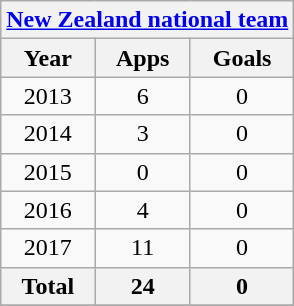<table class="wikitable" style="text-align:center">
<tr>
<th colspan=3><a href='#'>New Zealand national team</a></th>
</tr>
<tr>
<th>Year</th>
<th>Apps</th>
<th>Goals</th>
</tr>
<tr>
<td>2013</td>
<td>6</td>
<td>0</td>
</tr>
<tr>
<td>2014</td>
<td>3</td>
<td>0</td>
</tr>
<tr>
<td>2015</td>
<td>0</td>
<td>0</td>
</tr>
<tr>
<td>2016</td>
<td>4</td>
<td>0</td>
</tr>
<tr>
<td>2017</td>
<td>11</td>
<td>0</td>
</tr>
<tr>
<th>Total</th>
<th>24</th>
<th>0</th>
</tr>
<tr>
</tr>
</table>
